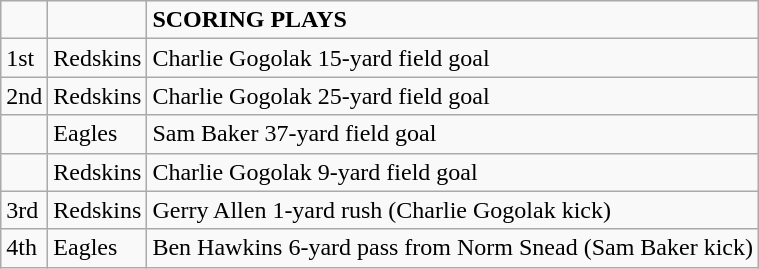<table class="wikitable">
<tr>
<td></td>
<td></td>
<td><strong>SCORING PLAYS</strong></td>
</tr>
<tr style="text-align:left;" bgcolor="">
<td>1st</td>
<td>Redskins</td>
<td>Charlie Gogolak 15-yard field goal</td>
</tr>
<tr style="text-align:left;" bgcolor="">
<td>2nd</td>
<td>Redskins</td>
<td>Charlie Gogolak 25-yard field goal</td>
</tr>
<tr style="text-align:left;" bgcolor="">
<td></td>
<td>Eagles</td>
<td>Sam Baker 37-yard field goal</td>
</tr>
<tr style="text-align:left;" bgcolor="">
<td></td>
<td>Redskins</td>
<td>Charlie Gogolak 9-yard field goal</td>
</tr>
<tr style="text-align:left;" bgcolor="">
<td>3rd</td>
<td>Redskins</td>
<td>Gerry Allen 1-yard rush (Charlie Gogolak kick)</td>
</tr>
<tr style="text-align:left;" bgcolor="">
<td>4th</td>
<td>Eagles</td>
<td>Ben Hawkins 6-yard pass from Norm Snead (Sam Baker kick)</td>
</tr>
</table>
